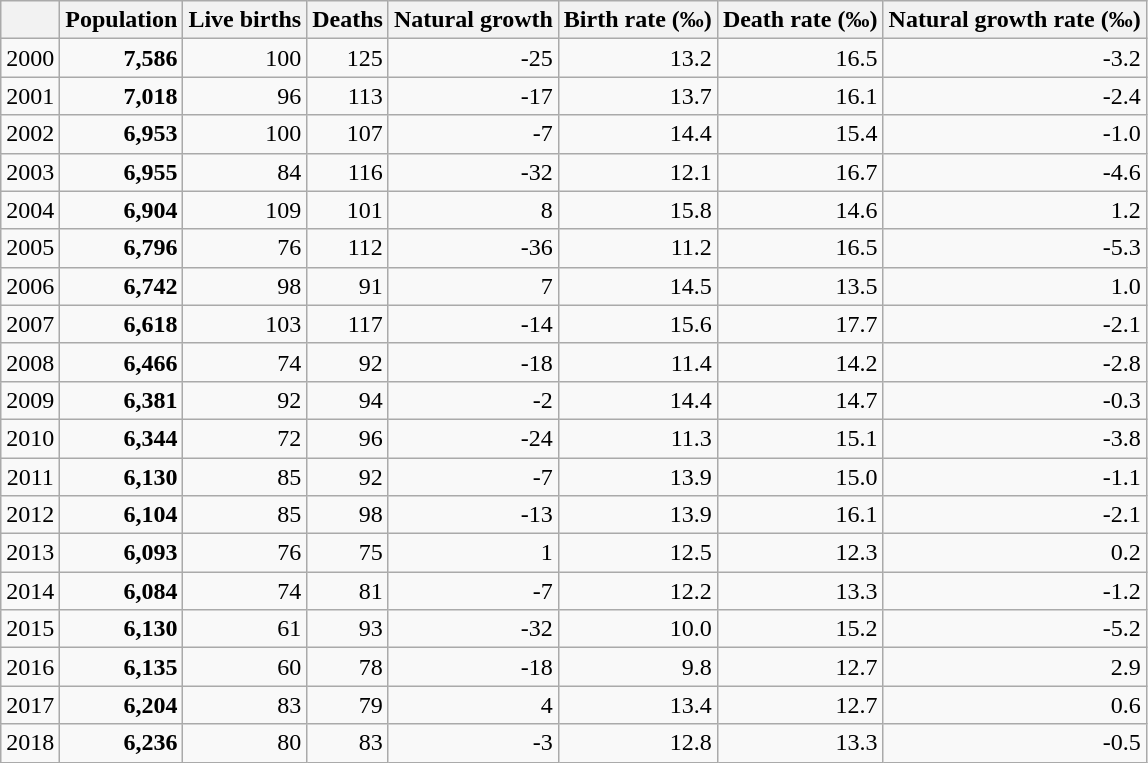<table class="wikitable sortable"  style="text-align:right;">
<tr>
<th></th>
<th>Population</th>
<th>Live births</th>
<th>Deaths</th>
<th>Natural growth</th>
<th>Birth rate (‰)</th>
<th>Death rate (‰)</th>
<th>Natural growth rate (‰)</th>
</tr>
<tr>
<td style="text-align:center;">2000</td>
<td><strong> 7,586</strong></td>
<td>100</td>
<td>125</td>
<td>-25</td>
<td>13.2</td>
<td>16.5</td>
<td>-3.2</td>
</tr>
<tr>
<td style="text-align:center;">2001</td>
<td><strong> 7,018 </strong></td>
<td>96</td>
<td>113</td>
<td>-17</td>
<td>13.7</td>
<td>16.1</td>
<td>-2.4</td>
</tr>
<tr>
<td style="text-align:center;">2002</td>
<td><strong> 6,953 </strong></td>
<td>100</td>
<td>107</td>
<td>-7</td>
<td>14.4</td>
<td>15.4</td>
<td>-1.0</td>
</tr>
<tr>
<td style="text-align:center;">2003</td>
<td><strong> 6,955</strong></td>
<td>84</td>
<td>116</td>
<td>-32</td>
<td>12.1</td>
<td>16.7</td>
<td>-4.6</td>
</tr>
<tr>
<td style="text-align:center;">2004</td>
<td><strong> 6,904</strong></td>
<td>109</td>
<td>101</td>
<td>8</td>
<td>15.8</td>
<td>14.6</td>
<td>1.2</td>
</tr>
<tr>
<td style="text-align:center;">2005</td>
<td><strong> 6,796 </strong></td>
<td>76</td>
<td>112</td>
<td>-36</td>
<td>11.2</td>
<td>16.5</td>
<td>-5.3</td>
</tr>
<tr>
<td style="text-align:center;">2006</td>
<td><strong> 6,742 </strong></td>
<td>98</td>
<td>91</td>
<td>7</td>
<td>14.5</td>
<td>13.5</td>
<td>1.0</td>
</tr>
<tr>
<td style="text-align:center;">2007</td>
<td><strong> 6,618 </strong></td>
<td>103</td>
<td>117</td>
<td>-14</td>
<td>15.6</td>
<td>17.7</td>
<td>-2.1</td>
</tr>
<tr>
<td style="text-align:center;">2008</td>
<td><strong> 6,466 </strong></td>
<td>74</td>
<td>92</td>
<td>-18</td>
<td>11.4</td>
<td>14.2</td>
<td>-2.8</td>
</tr>
<tr>
<td style="text-align:center;">2009</td>
<td><strong> 6,381</strong></td>
<td>92</td>
<td>94</td>
<td>-2</td>
<td>14.4</td>
<td>14.7</td>
<td>-0.3</td>
</tr>
<tr>
<td style="text-align:center;">2010</td>
<td><strong> 6,344</strong></td>
<td>72</td>
<td>96</td>
<td>-24</td>
<td>11.3</td>
<td>15.1</td>
<td>-3.8</td>
</tr>
<tr>
<td style="text-align:center;">2011</td>
<td><strong> 6,130</strong></td>
<td>85</td>
<td>92</td>
<td>-7</td>
<td>13.9</td>
<td>15.0</td>
<td>-1.1</td>
</tr>
<tr>
<td style="text-align:center;">2012</td>
<td><strong> 6,104</strong></td>
<td>85</td>
<td>98</td>
<td>-13</td>
<td>13.9</td>
<td>16.1</td>
<td>-2.1</td>
</tr>
<tr>
<td style="text-align:center;">2013</td>
<td><strong> 6,093</strong></td>
<td>76</td>
<td>75</td>
<td>1</td>
<td>12.5</td>
<td>12.3</td>
<td>0.2</td>
</tr>
<tr>
<td style="text-align:center;">2014</td>
<td><strong>  6,084 </strong></td>
<td>74</td>
<td>81</td>
<td>-7</td>
<td>12.2</td>
<td>13.3</td>
<td>-1.2</td>
</tr>
<tr>
<td style="text-align:center;">2015</td>
<td><strong>  6,130 </strong></td>
<td>61</td>
<td>93</td>
<td>-32</td>
<td>10.0</td>
<td>15.2</td>
<td>-5.2</td>
</tr>
<tr>
<td style="text-align:center;">2016</td>
<td><strong>6,135   </strong></td>
<td>60</td>
<td>78</td>
<td>-18</td>
<td>9.8</td>
<td>12.7</td>
<td>2.9</td>
</tr>
<tr>
<td style="text-align:center;">2017</td>
<td><strong>6,204   </strong></td>
<td>83</td>
<td>79</td>
<td>4</td>
<td>13.4</td>
<td>12.7</td>
<td>0.6</td>
</tr>
<tr>
<td style="text-align:center;">2018</td>
<td><strong>  6,236 </strong></td>
<td>80</td>
<td>83</td>
<td>-3</td>
<td>12.8</td>
<td>13.3</td>
<td>-0.5</td>
</tr>
</table>
